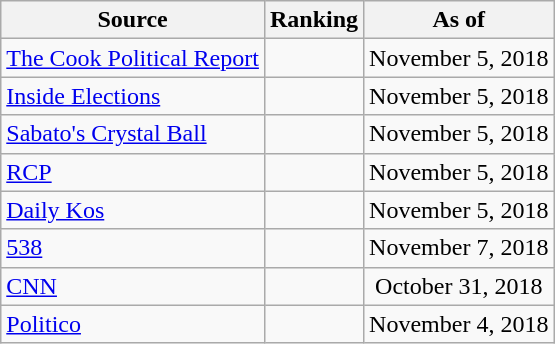<table class="wikitable" style="text-align:center">
<tr>
<th>Source</th>
<th>Ranking</th>
<th>As of</th>
</tr>
<tr>
<td align=left><a href='#'>The Cook Political Report</a></td>
<td></td>
<td>November 5, 2018</td>
</tr>
<tr>
<td align=left><a href='#'>Inside Elections</a></td>
<td></td>
<td>November 5, 2018</td>
</tr>
<tr>
<td align=left><a href='#'>Sabato's Crystal Ball</a></td>
<td></td>
<td>November 5, 2018</td>
</tr>
<tr>
<td align="left"><a href='#'>RCP</a></td>
<td></td>
<td>November 5, 2018</td>
</tr>
<tr>
<td align="left"><a href='#'>Daily Kos</a></td>
<td></td>
<td>November 5, 2018</td>
</tr>
<tr>
<td align="left"><a href='#'>538</a></td>
<td></td>
<td>November 7, 2018</td>
</tr>
<tr>
<td align="left"><a href='#'>CNN</a></td>
<td></td>
<td>October 31, 2018</td>
</tr>
<tr>
<td align="left"><a href='#'>Politico</a></td>
<td></td>
<td>November 4, 2018</td>
</tr>
</table>
